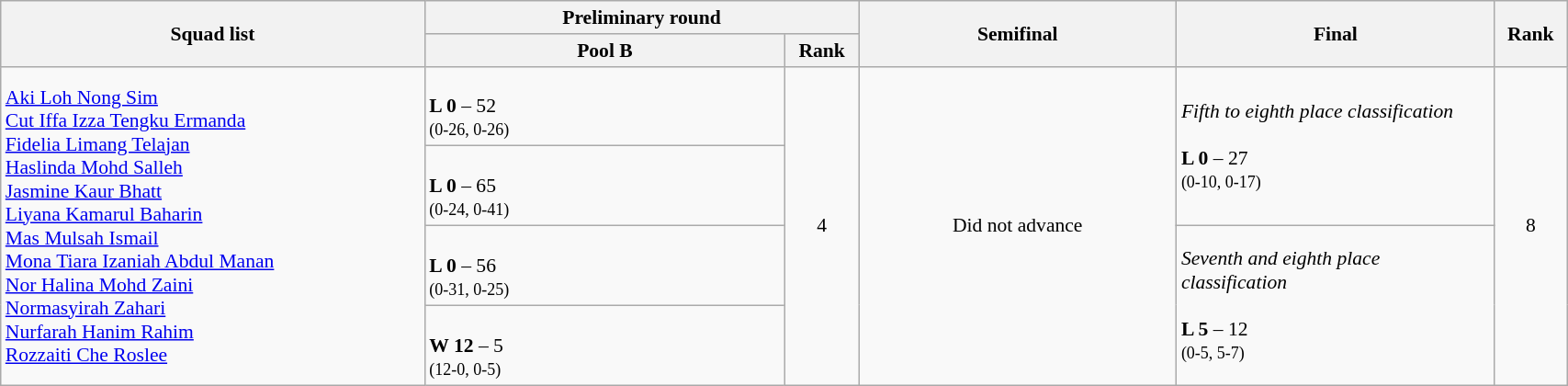<table class="wikitable" width="90%" style="text-align:center; font-size:90%">
<tr>
<th rowspan="2" width="20%">Squad list</th>
<th colspan="2" width="20%">Preliminary round</th>
<th rowspan="2" width="15%">Semifinal</th>
<th rowspan="2" width="15%">Final</th>
<th rowspan="2" width="3%">Rank</th>
</tr>
<tr>
<th width="17%">Pool B</th>
<th width="3%">Rank</th>
</tr>
<tr>
<td rowspan="4" align="left"><a href='#'>Aki Loh Nong Sim</a><br><a href='#'>Cut Iffa Izza Tengku Ermanda</a><br><a href='#'>Fidelia Limang Telajan</a><br><a href='#'>Haslinda Mohd Salleh</a><br><a href='#'>Jasmine Kaur Bhatt</a><br><a href='#'>Liyana Kamarul Baharin</a><br><a href='#'>Mas Mulsah Ismail</a><br><a href='#'>Mona Tiara Izaniah Abdul Manan</a><br><a href='#'>Nor Halina Mohd Zaini</a><br><a href='#'>Normasyirah Zahari</a><br><a href='#'>Nurfarah Hanim Rahim</a><br><a href='#'>Rozzaiti Che Roslee</a></td>
<td align="left"><br><strong>L 0</strong> – 52<br><small>(0-26, 0-26)</small></td>
<td rowspan=4>4</td>
<td rowspan=4>Did not advance</td>
<td rowspan=2 align="left"><em>Fifth to eighth place classification</em><br><br><strong>L 0</strong> – 27<br><small>(0-10, 0-17)</small></td>
<td rowspan=4>8</td>
</tr>
<tr>
<td align="left"><br><strong>L 0</strong> – 65<br><small>(0-24, 0-41)</small></td>
</tr>
<tr>
<td align="left"><br><strong>L 0</strong> – 56<br><small>(0-31, 0-25)</small></td>
<td rowspan=2 align="left"><em>Seventh and eighth place classification</em><br><br><strong>L 5</strong> – 12<br><small>(0-5, 5-7)</small></td>
</tr>
<tr>
<td align="left"><br><strong>W 12</strong> – 5<br><small>(12-0, 0-5)</small></td>
</tr>
</table>
